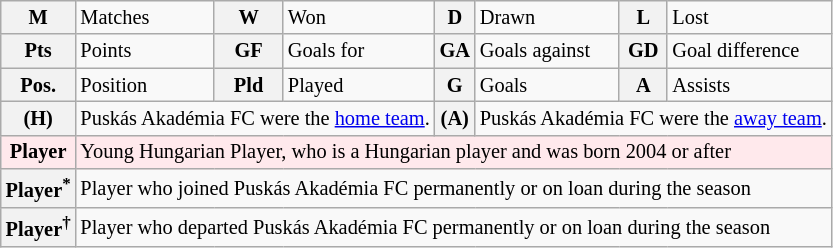<table class="wikitable" style="font-size:85%;">
<tr>
<th>M</th>
<td>Matches</td>
<th>W</th>
<td>Won</td>
<th>D</th>
<td>Drawn</td>
<th>L</th>
<td>Lost</td>
</tr>
<tr>
<th>Pts</th>
<td>Points</td>
<th>GF</th>
<td>Goals for</td>
<th>GA</th>
<td>Goals against</td>
<th>GD</th>
<td>Goal difference</td>
</tr>
<tr>
<th>Pos.</th>
<td>Position</td>
<th>Pld</th>
<td>Played</td>
<th>G</th>
<td>Goals</td>
<th>A</th>
<td>Assists</td>
</tr>
<tr>
<th>(H)</th>
<td colspan="3">Puskás Akadémia FC were the <a href='#'>home team</a>.</td>
<th>(A)</th>
<td colspan="3">Puskás Akadémia FC were the <a href='#'>away team</a>.</td>
</tr>
<tr bgcolor="#ffe9ec">
<td align="center"><strong>Player</strong></td>
<td colspan="7">Young Hungarian Player, who is a Hungarian player and was born 2004 or after</td>
</tr>
<tr>
<th>Player<sup>*</sup></th>
<td colspan="7">Player who joined Puskás Akadémia FC permanently or on loan during the season</td>
</tr>
<tr>
<th>Player<sup>†</sup></th>
<td colspan="7">Player who departed Puskás Akadémia FC permanently or on loan during the season</td>
</tr>
</table>
